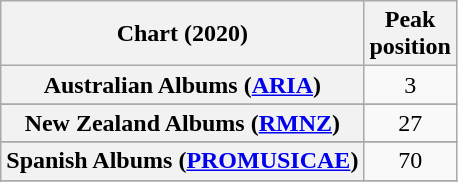<table class="wikitable sortable plainrowheaders" style="text-align:center">
<tr>
<th scope="col">Chart (2020)</th>
<th scope="col">Peak<br>position</th>
</tr>
<tr>
<th scope="row">Australian Albums (<a href='#'>ARIA</a>)</th>
<td>3</td>
</tr>
<tr>
</tr>
<tr>
</tr>
<tr>
<th scope="row">New Zealand Albums (<a href='#'>RMNZ</a>)</th>
<td>27</td>
</tr>
<tr>
</tr>
<tr>
<th scope="row">Spanish Albums (<a href='#'>PROMUSICAE</a>)</th>
<td>70</td>
</tr>
<tr>
</tr>
<tr>
</tr>
<tr>
</tr>
</table>
